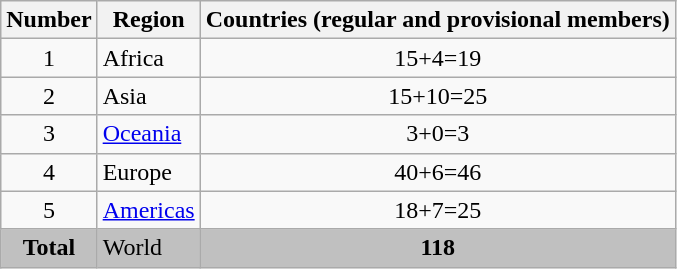<table class="wikitable sortable">
<tr>
<th>Number</th>
<th>Region</th>
<th>Countries (regular and provisional members)</th>
</tr>
<tr>
<td align=center>1</td>
<td>Africa</td>
<td align=center>15+4=19</td>
</tr>
<tr>
<td align=center>2</td>
<td>Asia</td>
<td align=center>15+10=25</td>
</tr>
<tr>
<td align=center>3</td>
<td><a href='#'>Oceania</a></td>
<td align=center>3+0=3</td>
</tr>
<tr>
<td align=center>4</td>
<td>Europe</td>
<td align=center>40+6=46</td>
</tr>
<tr>
<td align=center>5</td>
<td><a href='#'>Americas</a></td>
<td align=center>18+7=25</td>
</tr>
<tr style="background:silver;">
<td align=center><strong>Total</strong></td>
<td>World</td>
<td align=center><strong>118</strong></td>
</tr>
</table>
